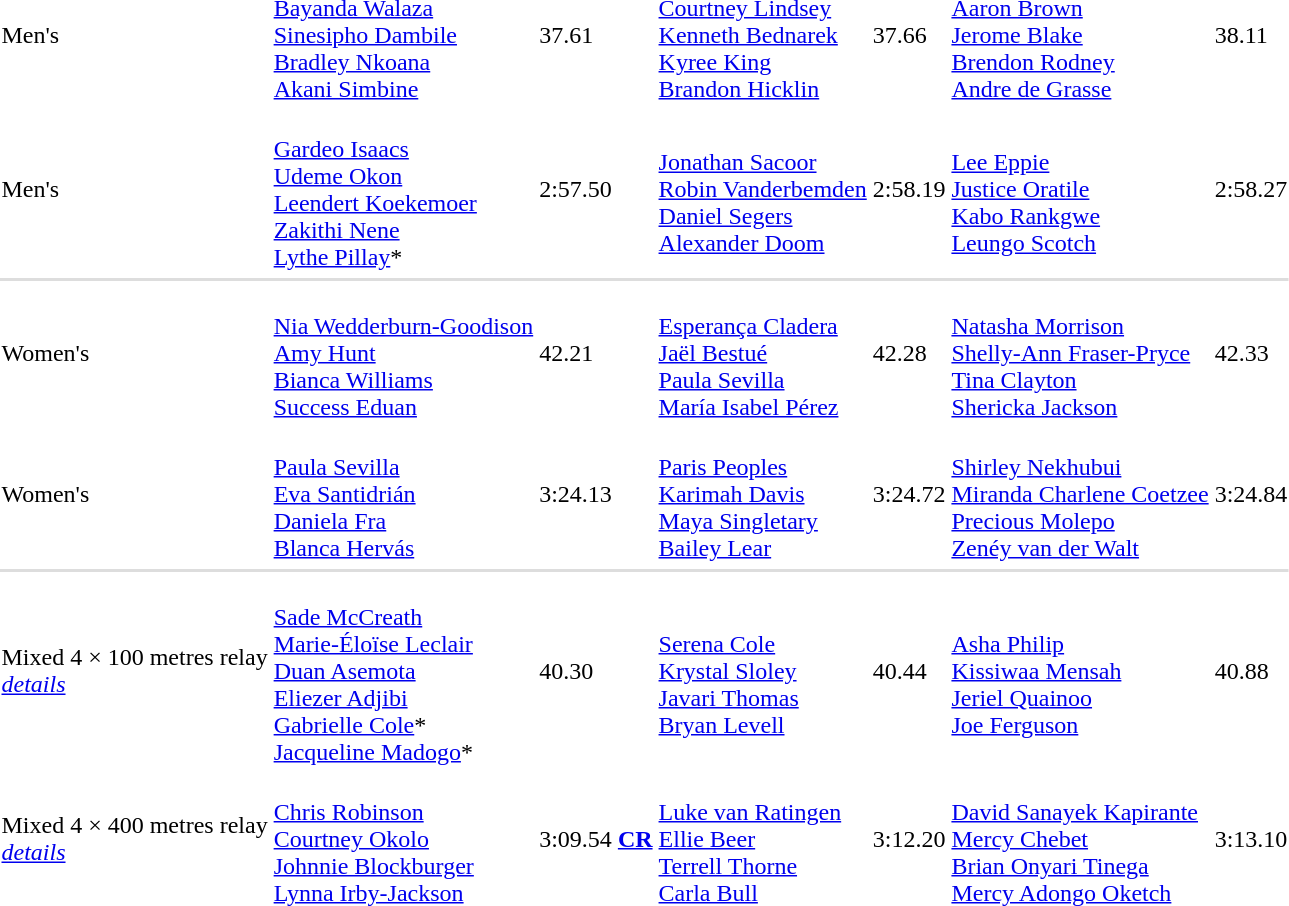<table>
<tr>
<td>Men's </td>
<td><br><a href='#'>Bayanda Walaza</a><br><a href='#'>Sinesipho Dambile</a><br><a href='#'>Bradley Nkoana</a><br><a href='#'>Akani Simbine</a></td>
<td>37.61 </td>
<td><br><a href='#'>Courtney Lindsey</a><br><a href='#'>Kenneth Bednarek</a><br><a href='#'>Kyree King</a><br><a href='#'>Brandon Hicklin</a></td>
<td>37.66 </td>
<td><br><a href='#'>Aaron Brown</a><br><a href='#'>Jerome Blake</a><br><a href='#'>Brendon Rodney</a><br><a href='#'>Andre de Grasse</a></td>
<td>38.11</td>
</tr>
<tr>
<td>Men's </td>
<td><br><a href='#'>Gardeo Isaacs</a><br><a href='#'>Udeme Okon</a><br><a href='#'>Leendert Koekemoer</a><br><a href='#'>Zakithi Nene</a><br><a href='#'>Lythe Pillay</a>*</td>
<td>2:57.50 </td>
<td><br><a href='#'>Jonathan Sacoor</a><br> <a href='#'>Robin Vanderbemden</a><br> <a href='#'>Daniel Segers</a><br> <a href='#'>Alexander Doom</a></td>
<td>2:58.19 </td>
<td><br><a href='#'>Lee Eppie</a><br> <a href='#'>Justice Oratile</a><br><a href='#'>Kabo Rankgwe</a><br><a href='#'>Leungo Scotch</a></td>
<td>2:58.27 </td>
</tr>
<tr>
</tr>
<tr bgcolor=#DDDDDD>
<td colspan=7></td>
</tr>
<tr>
<td>Women's </td>
<td><br><a href='#'>Nia Wedderburn-Goodison</a><br><a href='#'>Amy Hunt</a><br><a href='#'>Bianca Williams</a><br><a href='#'>Success Eduan</a></td>
<td>42.21 </td>
<td><br><a href='#'>Esperança Cladera</a><br><a href='#'>Jaël Bestué</a><br><a href='#'>Paula Sevilla</a><br><a href='#'>María Isabel Pérez</a></td>
<td>42.28</td>
<td><br><a href='#'>Natasha Morrison</a><br><a href='#'>Shelly-Ann Fraser-Pryce</a><br><a href='#'>Tina Clayton</a><br><a href='#'>Shericka Jackson</a></td>
<td>42.33 </td>
</tr>
<tr>
<td>Women's </td>
<td><br><a href='#'>Paula Sevilla</a><br><a href='#'>Eva Santidrián</a><br><a href='#'>Daniela Fra</a><br><a href='#'>Blanca Hervás</a></td>
<td>3:24.13 <strong></strong></td>
<td><br><a href='#'>Paris Peoples</a><br><a href='#'>Karimah Davis</a><br><a href='#'>Maya Singletary</a><br><a href='#'>Bailey Lear</a></td>
<td>3:24.72</td>
<td><br><a href='#'>Shirley Nekhubui</a><br><a href='#'>Miranda Charlene Coetzee</a><br><a href='#'>Precious Molepo</a><br><a href='#'>Zenéy van der Walt</a></td>
<td>3:24.84 <strong></strong></td>
</tr>
<tr>
</tr>
<tr bgcolor=#DDDDDD>
<td colspan=7></td>
</tr>
<tr>
<td>Mixed 4 × 100 metres relay<br><em><a href='#'>details</a></em></td>
<td><br><a href='#'>Sade McCreath</a> <br> <a href='#'>Marie-Éloïse Leclair</a><br> <a href='#'>Duan Asemota</a><br> <a href='#'>Eliezer Adjibi</a><br><a href='#'>Gabrielle Cole</a>*<br><a href='#'>Jacqueline Madogo</a>*</td>
<td>40.30 </td>
<td><br><a href='#'>Serena Cole</a><br><a href='#'>Krystal Sloley</a><br> <a href='#'>Javari Thomas</a><br> <a href='#'>Bryan Levell</a></td>
<td>40.44 </td>
<td><br><a href='#'>Asha Philip</a><br><a href='#'>Kissiwaa Mensah</a><br><a href='#'>Jeriel Quainoo</a><br><a href='#'>Joe Ferguson</a></td>
<td>40.88 </td>
</tr>
<tr>
<td>Mixed 4 × 400 metres relay<br><em><a href='#'>details</a></em></td>
<td><br> <a href='#'>Chris Robinson</a><br> <a href='#'>Courtney Okolo</a><br><a href='#'>Johnnie Blockburger</a>  <br><a href='#'>Lynna Irby-Jackson</a></td>
<td>3:09.54 <strong><a href='#'>CR</a></strong></td>
<td><br><a href='#'>Luke van Ratingen</a> <br><a href='#'>Ellie Beer</a> <br><a href='#'>Terrell Thorne</a> <br><a href='#'>Carla Bull</a></td>
<td>3:12.20 <strong></strong></td>
<td><br> <a href='#'>David Sanayek Kapirante</a><br><a href='#'>Mercy Chebet</a> <br> <a href='#'>Brian Onyari Tinega</a><br><a href='#'>Mercy Adongo Oketch</a></td>
<td>3:13.10 </td>
</tr>
</table>
